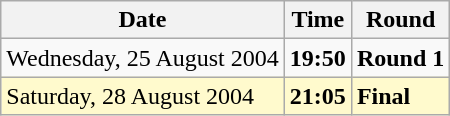<table class="wikitable">
<tr>
<th>Date</th>
<th>Time</th>
<th>Round</th>
</tr>
<tr>
<td>Wednesday, 25 August 2004</td>
<td><strong>19:50</strong></td>
<td><strong>Round 1</strong></td>
</tr>
<tr style=background:lemonchiffon>
<td>Saturday, 28 August 2004</td>
<td><strong>21:05</strong></td>
<td><strong>Final</strong></td>
</tr>
</table>
